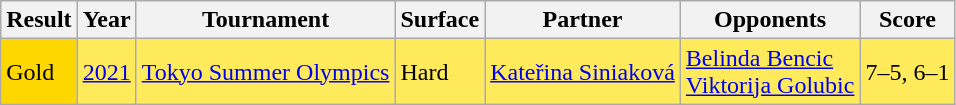<table class="sortable wikitable">
<tr>
<th>Result</th>
<th>Year</th>
<th>Tournament</th>
<th>Surface</th>
<th>Partner</th>
<th>Opponents</th>
<th class=unsortable>Score</th>
</tr>
<tr bgcolor=FFEA5C>
<td bgcolor=gold>Gold</td>
<td><a href='#'>2021</a></td>
<td><a href='#'>Tokyo Summer Olympics</a></td>
<td>Hard</td>
<td> <a href='#'>Kateřina Siniaková</a></td>
<td> <a href='#'>Belinda Bencic</a> <br> <a href='#'>Viktorija Golubic</a></td>
<td>7–5, 6–1</td>
</tr>
</table>
